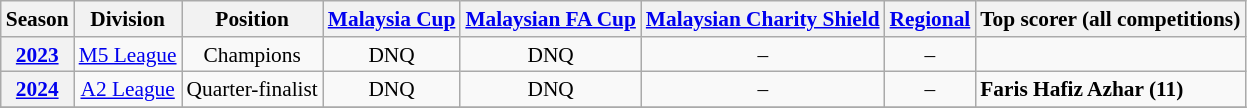<table class="wikitable" style="font-size:89%;">
<tr>
<th>Season</th>
<th>Division</th>
<th>Position</th>
<th><a href='#'>Malaysia Cup</a></th>
<th><a href='#'>Malaysian FA Cup</a></th>
<th><a href='#'>Malaysian Charity Shield</a></th>
<th><a href='#'>Regional</a></th>
<th>Top scorer (all competitions)</th>
</tr>
<tr>
<th style="text-align:center;"><a href='#'>2023</a></th>
<td style="text-align:center;"><a href='#'>M5 League</a></td>
<td style="text-align:center;">Champions</td>
<td style="text-align:center;">DNQ</td>
<td style="text-align:center;">DNQ</td>
<td style="text-align:center;">–</td>
<td style="text-align:center;">–</td>
<td></td>
</tr>
<tr>
<th style="text-align:center;"><a href='#'>2024</a></th>
<td style="text-align:center;"><a href='#'>A2 League</a></td>
<td style="text-align:center;">Quarter-finalist</td>
<td style="text-align:center;">DNQ</td>
<td style="text-align:center;">DNQ</td>
<td style="text-align:center;">–</td>
<td style="text-align:center;">–</td>
<td> <strong>Faris Hafiz Azhar (11)</strong></td>
</tr>
<tr>
</tr>
</table>
